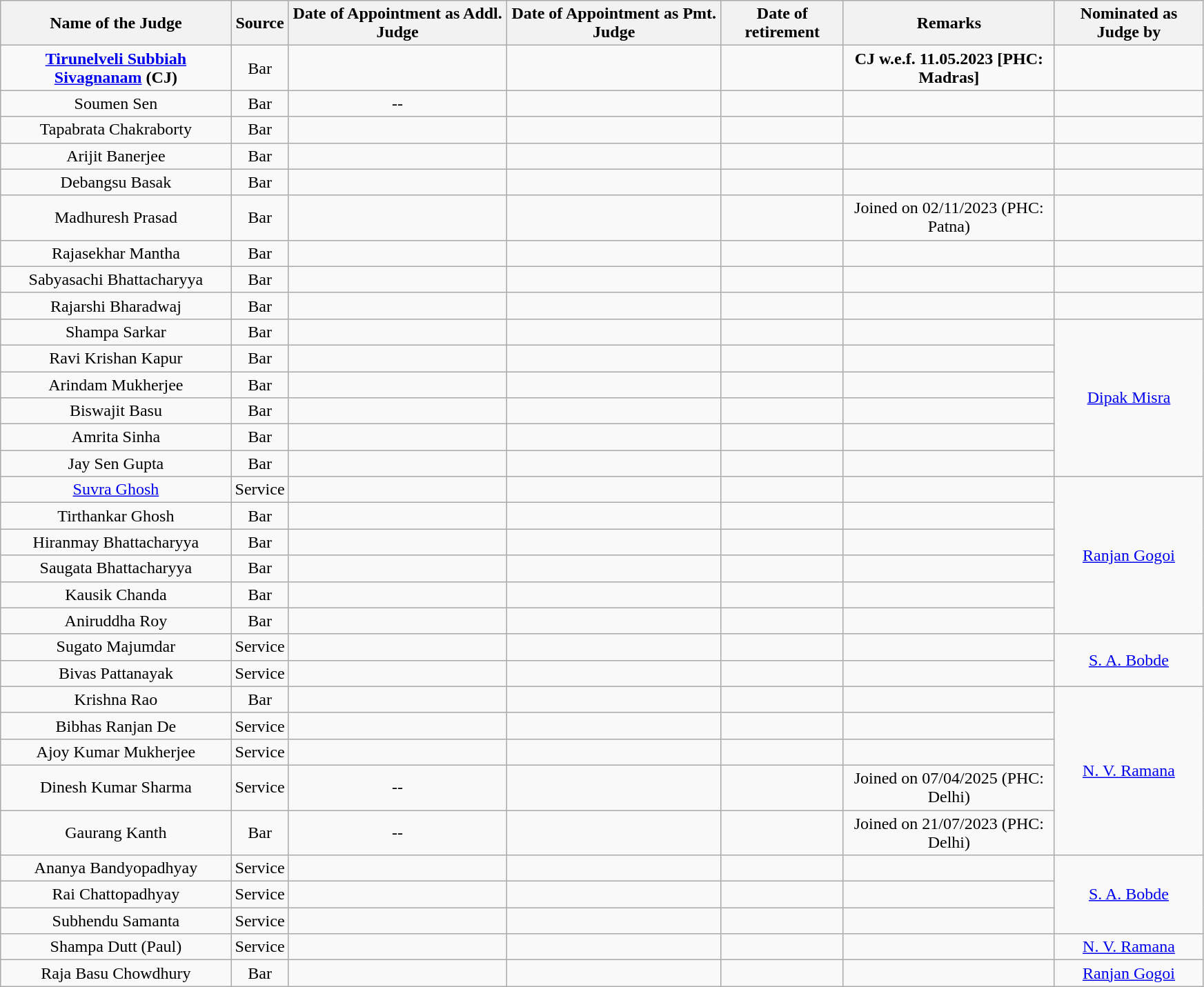<table class="wikitable sortable static-row-numbers static-row-header" style="text-align:center" width="92%">
<tr>
<th>Name of the Judge</th>
<th>Source</th>
<th>Date of Appointment as Addl. Judge</th>
<th>Date of Appointment as Pmt. Judge</th>
<th>Date of retirement</th>
<th>Remarks</th>
<th>Nominated as Judge by</th>
</tr>
<tr>
<td><strong><a href='#'>Tirunelveli Subbiah Sivagnanam</a> (CJ)</strong></td>
<td>Bar</td>
<td></td>
<td></td>
<td></td>
<td><strong>CJ w.e.f. 11.05.2023 [PHC: Madras]</strong></td>
<td></td>
</tr>
<tr>
<td>Soumen Sen</td>
<td>Bar</td>
<td>--</td>
<td></td>
<td></td>
<td></td>
<td></td>
</tr>
<tr>
<td>Tapabrata Chakraborty</td>
<td>Bar</td>
<td></td>
<td></td>
<td></td>
<td></td>
<td></td>
</tr>
<tr>
<td>Arijit Banerjee</td>
<td>Bar</td>
<td></td>
<td></td>
<td></td>
<td></td>
<td></td>
</tr>
<tr>
<td>Debangsu Basak</td>
<td>Bar</td>
<td></td>
<td></td>
<td></td>
<td></td>
<td></td>
</tr>
<tr>
<td>Madhuresh Prasad</td>
<td>Bar</td>
<td></td>
<td></td>
<td></td>
<td>Joined on 02/11/2023 (PHC: Patna)</td>
<td></td>
</tr>
<tr>
<td>Rajasekhar Mantha</td>
<td>Bar</td>
<td></td>
<td></td>
<td></td>
<td></td>
<td></td>
</tr>
<tr>
<td>Sabyasachi Bhattacharyya</td>
<td>Bar</td>
<td></td>
<td></td>
<td></td>
<td></td>
<td></td>
</tr>
<tr>
<td>Rajarshi Bharadwaj</td>
<td>Bar</td>
<td></td>
<td></td>
<td></td>
<td></td>
<td></td>
</tr>
<tr>
<td>Shampa Sarkar</td>
<td>Bar</td>
<td></td>
<td></td>
<td></td>
<td></td>
<td rowspan="6"><a href='#'>Dipak Misra</a></td>
</tr>
<tr>
<td>Ravi Krishan Kapur</td>
<td>Bar</td>
<td></td>
<td></td>
<td></td>
<td></td>
</tr>
<tr>
<td>Arindam Mukherjee</td>
<td>Bar</td>
<td></td>
<td></td>
<td></td>
<td></td>
</tr>
<tr>
<td>Biswajit Basu</td>
<td>Bar</td>
<td></td>
<td></td>
<td></td>
<td></td>
</tr>
<tr>
<td>Amrita Sinha</td>
<td>Bar</td>
<td></td>
<td></td>
<td></td>
<td></td>
</tr>
<tr>
<td>Jay Sen Gupta</td>
<td>Bar</td>
<td></td>
<td></td>
<td></td>
<td></td>
</tr>
<tr>
<td><a href='#'>Suvra Ghosh</a></td>
<td>Service</td>
<td></td>
<td></td>
<td></td>
<td></td>
<td rowspan="6"><a href='#'>Ranjan Gogoi</a></td>
</tr>
<tr>
<td>Tirthankar Ghosh</td>
<td>Bar</td>
<td></td>
<td></td>
<td></td>
<td></td>
</tr>
<tr>
<td>Hiranmay Bhattacharyya</td>
<td>Bar</td>
<td></td>
<td></td>
<td></td>
<td></td>
</tr>
<tr>
<td>Saugata Bhattacharyya</td>
<td>Bar</td>
<td></td>
<td></td>
<td></td>
<td></td>
</tr>
<tr>
<td>Kausik Chanda</td>
<td>Bar</td>
<td></td>
<td></td>
<td></td>
<td></td>
</tr>
<tr>
<td>Aniruddha Roy</td>
<td>Bar</td>
<td></td>
<td></td>
<td></td>
<td></td>
</tr>
<tr>
<td>Sugato Majumdar</td>
<td>Service</td>
<td></td>
<td></td>
<td></td>
<td></td>
<td rowspan="2"><a href='#'>S. A. Bobde</a></td>
</tr>
<tr>
<td>Bivas Pattanayak</td>
<td>Service</td>
<td></td>
<td></td>
<td></td>
<td></td>
</tr>
<tr>
<td>Krishna Rao</td>
<td>Bar</td>
<td></td>
<td></td>
<td></td>
<td></td>
<td rowspan="5"><a href='#'>N. V. Ramana</a></td>
</tr>
<tr>
<td>Bibhas Ranjan De</td>
<td>Service</td>
<td></td>
<td></td>
<td></td>
<td></td>
</tr>
<tr>
<td>Ajoy Kumar Mukherjee</td>
<td>Service</td>
<td></td>
<td></td>
<td></td>
<td></td>
</tr>
<tr>
<td>Dinesh Kumar Sharma</td>
<td>Service</td>
<td>--</td>
<td></td>
<td></td>
<td>Joined on 07/04/2025 (PHC: Delhi)</td>
</tr>
<tr>
<td>Gaurang Kanth</td>
<td>Bar</td>
<td>--</td>
<td></td>
<td></td>
<td>Joined on 21/07/2023 (PHC: Delhi)</td>
</tr>
<tr>
<td>Ananya Bandyopadhyay</td>
<td>Service</td>
<td></td>
<td></td>
<td></td>
<td></td>
<td rowspan="3"><a href='#'>S. A. Bobde</a></td>
</tr>
<tr>
<td>Rai Chattopadhyay</td>
<td>Service</td>
<td></td>
<td></td>
<td></td>
<td></td>
</tr>
<tr>
<td>Subhendu Samanta</td>
<td>Service</td>
<td></td>
<td></td>
<td></td>
<td></td>
</tr>
<tr>
<td>Shampa Dutt (Paul)</td>
<td>Service</td>
<td></td>
<td></td>
<td></td>
<td></td>
<td><a href='#'>N. V. Ramana</a></td>
</tr>
<tr>
<td>Raja Basu Chowdhury</td>
<td>Bar</td>
<td></td>
<td></td>
<td></td>
<td></td>
<td><a href='#'>Ranjan Gogoi</a></td>
</tr>
</table>
